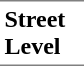<table border=0 cellspacing=0 cellpadding=3>
<tr>
<td style="border-bottom:solid 1px gray;border-top:solid 1px gray;" width=50 valign=top><strong>Street Level</strong></td>
</tr>
</table>
